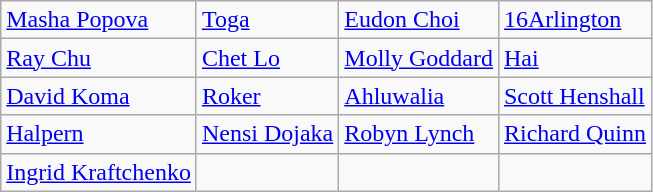<table class="wikitable">
<tr>
<td><a href='#'>Masha Popova</a></td>
<td><a href='#'>Toga</a></td>
<td><a href='#'>Eudon Choi</a></td>
<td><a href='#'>16Arlington</a></td>
</tr>
<tr>
<td><a href='#'>Ray Chu</a></td>
<td><a href='#'>Chet Lo</a></td>
<td><a href='#'>Molly Goddard</a></td>
<td><a href='#'>Hai</a></td>
</tr>
<tr>
<td><a href='#'>David Koma</a></td>
<td><a href='#'>Roker</a></td>
<td><a href='#'>Ahluwalia</a></td>
<td><a href='#'>Scott Henshall</a></td>
</tr>
<tr>
<td><a href='#'>Halpern</a></td>
<td><a href='#'>Nensi Dojaka</a></td>
<td><a href='#'>Robyn Lynch</a></td>
<td><a href='#'>Richard Quinn</a></td>
</tr>
<tr>
<td><a href='#'>Ingrid Kraftchenko</a></td>
<td></td>
<td></td>
<td></td>
</tr>
</table>
